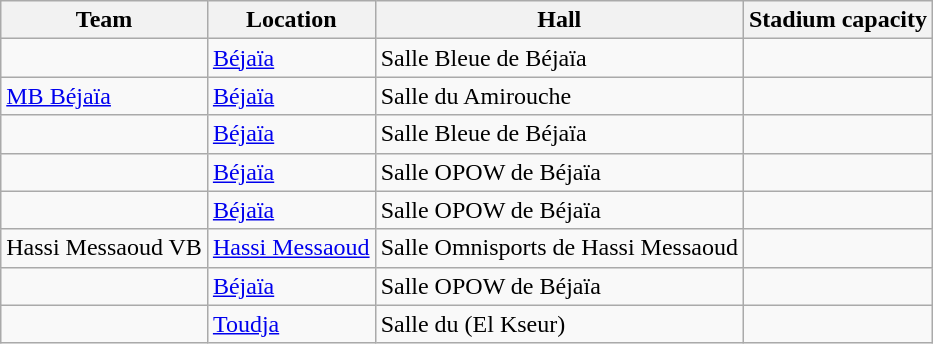<table class="wikitable sortable" style="text-align: left;">
<tr>
<th>Team</th>
<th>Location</th>
<th>Hall</th>
<th>Stadium capacity</th>
</tr>
<tr>
<td></td>
<td><a href='#'>Béjaïa</a></td>
<td>Salle Bleue de Béjaïa</td>
<td></td>
</tr>
<tr>
<td><a href='#'>MB Béjaïa</a></td>
<td><a href='#'>Béjaïa</a></td>
<td>Salle du  Amirouche</td>
<td></td>
</tr>
<tr>
<td></td>
<td><a href='#'>Béjaïa</a></td>
<td>Salle Bleue de Béjaïa</td>
<td></td>
</tr>
<tr>
<td></td>
<td><a href='#'>Béjaïa</a></td>
<td>Salle OPOW de Béjaïa</td>
<td></td>
</tr>
<tr>
<td></td>
<td><a href='#'>Béjaïa</a></td>
<td>Salle OPOW de Béjaïa</td>
<td></td>
</tr>
<tr>
<td>Hassi Messaoud VB</td>
<td><a href='#'>Hassi Messaoud</a></td>
<td>Salle Omnisports de Hassi Messaoud</td>
<td></td>
</tr>
<tr>
<td></td>
<td><a href='#'>Béjaïa</a></td>
<td>Salle OPOW de Béjaïa</td>
<td></td>
</tr>
<tr>
<td></td>
<td><a href='#'>Toudja</a></td>
<td>Salle du  (El Kseur)</td>
<td></td>
</tr>
</table>
